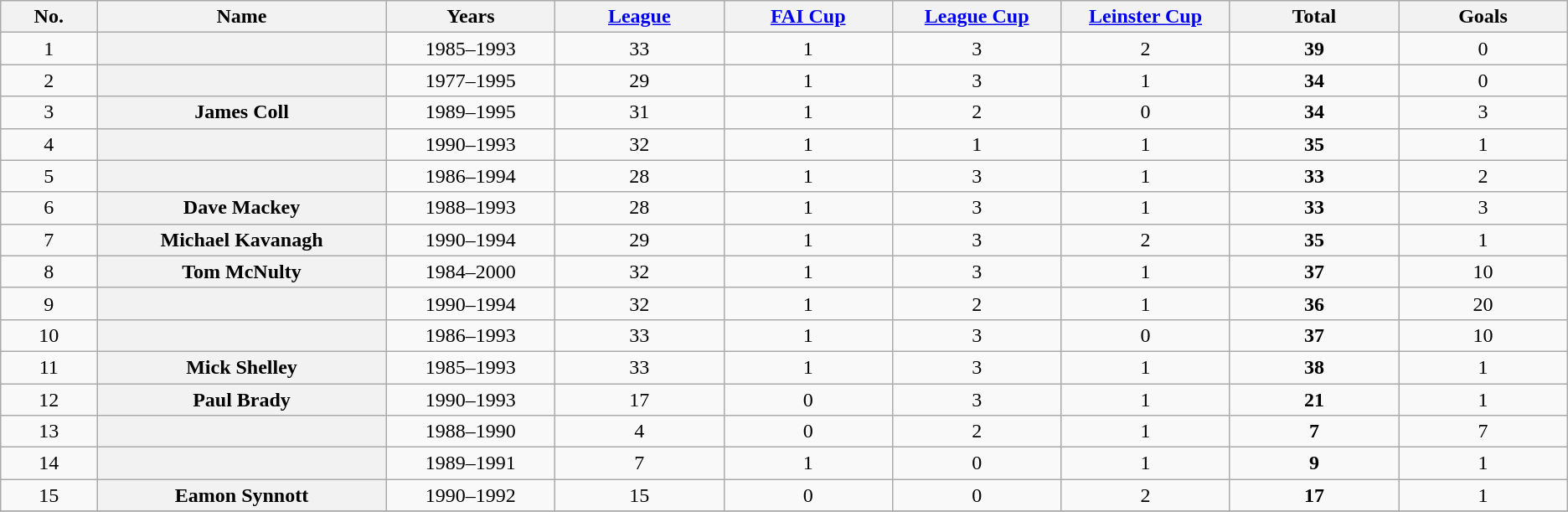<table class="sortable wikitable plainrowheaders"  style="text-align: center;">
<tr>
<th scope=col style="width:4%;">No.</th>
<th scope=col style="width:12%;">Name</th>
<th scope=col style="width:7%;">Years</th>
<th scope=col style="width:7%;"><a href='#'>League</a></th>
<th scope=col style="width:7%;"><a href='#'>FAI Cup</a></th>
<th scope=col style="width:7%;"><a href='#'>League Cup</a></th>
<th scope=col style="width:7%;"><a href='#'>Leinster Cup</a></th>
<th scope=col style="width:7%;"><strong>Total</strong></th>
<th scope=col style="width:7%;">Goals</th>
</tr>
<tr>
<td>1</td>
<th scope=row> </th>
<td>1985–1993</td>
<td>33</td>
<td>1</td>
<td>3</td>
<td>2</td>
<td><strong>39</strong></td>
<td>0</td>
</tr>
<tr>
<td>2</td>
<th scope=row> </th>
<td>1977–1995</td>
<td>29</td>
<td>1</td>
<td>3</td>
<td>1</td>
<td><strong>34</strong></td>
<td>0</td>
</tr>
<tr>
<td>3</td>
<th scope=row> James Coll</th>
<td>1989–1995</td>
<td>31</td>
<td>1</td>
<td>2</td>
<td>0</td>
<td><strong>34</strong></td>
<td>3</td>
</tr>
<tr>
<td>4</td>
<th scope=row> </th>
<td>1990–1993</td>
<td>32</td>
<td>1</td>
<td>1</td>
<td>1</td>
<td><strong>35</strong></td>
<td>1</td>
</tr>
<tr>
<td>5</td>
<th scope=row> </th>
<td>1986–1994</td>
<td>28</td>
<td>1</td>
<td>3</td>
<td>1</td>
<td><strong>33</strong></td>
<td>2</td>
</tr>
<tr>
<td>6</td>
<th scope=row> Dave Mackey</th>
<td>1988–1993</td>
<td>28</td>
<td>1</td>
<td>3</td>
<td>1</td>
<td><strong>33</strong></td>
<td>3</td>
</tr>
<tr>
<td>7</td>
<th scope=row> Michael Kavanagh</th>
<td>1990–1994</td>
<td>29</td>
<td>1</td>
<td>3</td>
<td>2</td>
<td><strong>35</strong></td>
<td>1</td>
</tr>
<tr>
<td>8</td>
<th scope=row> Tom McNulty</th>
<td>1984–2000</td>
<td>32</td>
<td>1</td>
<td>3</td>
<td>1</td>
<td><strong>37</strong></td>
<td>10</td>
</tr>
<tr>
<td>9</td>
<th scope=row> </th>
<td>1990–1994</td>
<td>32</td>
<td>1</td>
<td>2</td>
<td>1</td>
<td><strong>36</strong></td>
<td>20</td>
</tr>
<tr>
<td>10</td>
<th scope=row> </th>
<td>1986–1993</td>
<td>33</td>
<td>1</td>
<td>3</td>
<td>0</td>
<td><strong>37</strong></td>
<td>10</td>
</tr>
<tr>
<td>11</td>
<th scope=row> Mick Shelley</th>
<td>1985–1993</td>
<td>33</td>
<td>1</td>
<td>3</td>
<td>1</td>
<td><strong>38</strong></td>
<td>1</td>
</tr>
<tr>
<td>12</td>
<th scope=row> Paul Brady</th>
<td>1990–1993</td>
<td>17</td>
<td>0</td>
<td>3</td>
<td>1</td>
<td><strong>21</strong></td>
<td>1</td>
</tr>
<tr>
<td>13</td>
<th scope=row> </th>
<td>1988–1990</td>
<td>4</td>
<td>0</td>
<td>2</td>
<td>1</td>
<td><strong>7</strong></td>
<td>7</td>
</tr>
<tr>
<td>14</td>
<th scope=row> </th>
<td>1989–1991</td>
<td>7</td>
<td>1</td>
<td>0</td>
<td>1</td>
<td><strong>9</strong></td>
<td>1</td>
</tr>
<tr>
<td>15</td>
<th scope=row> Eamon Synnott</th>
<td>1990–1992</td>
<td>15</td>
<td>0</td>
<td>0</td>
<td>2</td>
<td><strong>17</strong></td>
<td>1</td>
</tr>
<tr>
</tr>
</table>
